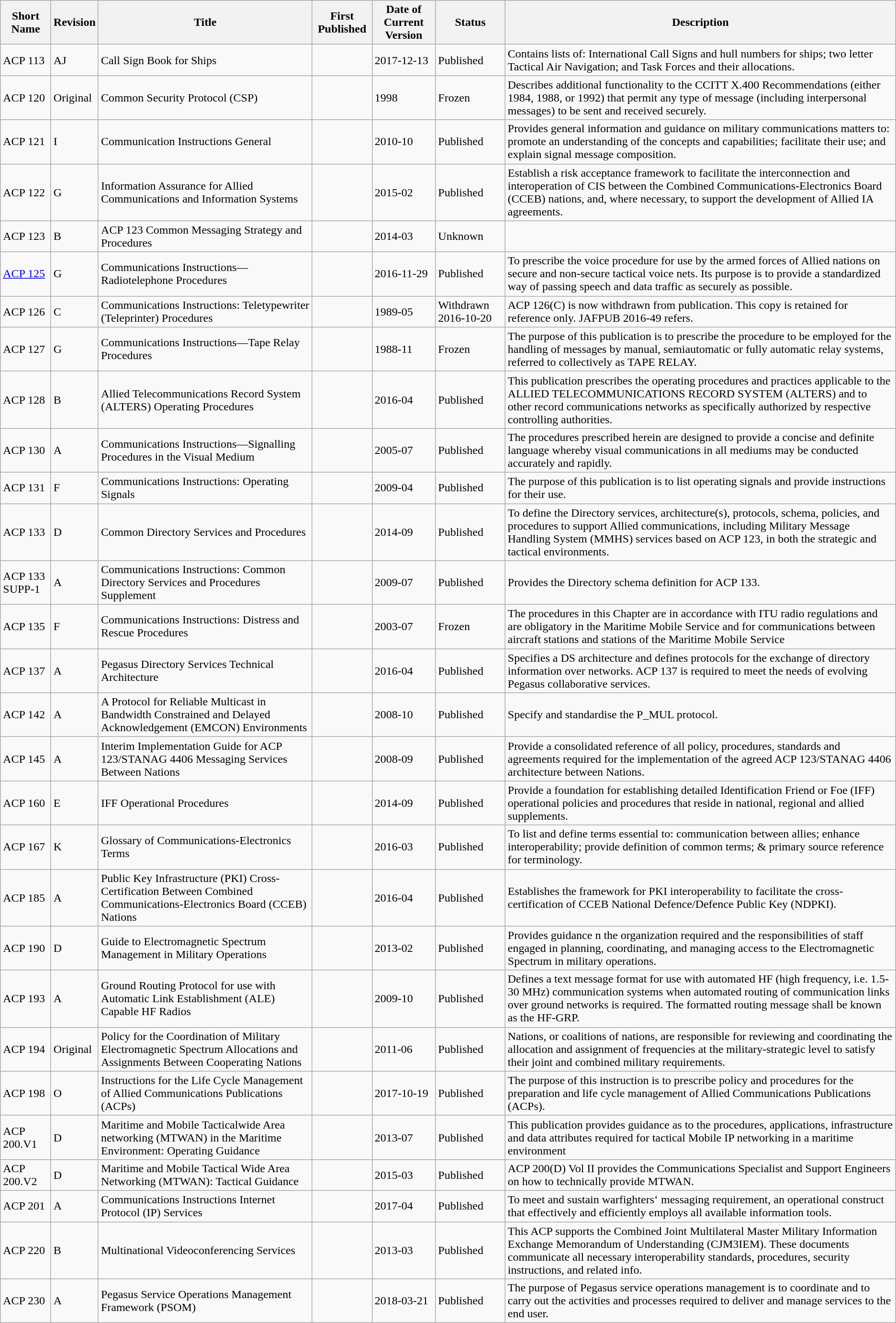<table class="wikitable">
<tr>
<th>Short Name</th>
<th>Revision</th>
<th>Title</th>
<th>First Published</th>
<th>Date of Current Version</th>
<th>Status</th>
<th>Description</th>
</tr>
<tr>
<td>ACP 113</td>
<td>AJ</td>
<td>Call Sign Book for Ships</td>
<td></td>
<td>2017-12-13</td>
<td>Published</td>
<td>Contains lists of: International Call Signs and hull numbers for ships; two letter Tactical Air Navigation; and Task Forces and their allocations.</td>
</tr>
<tr>
<td>ACP 120</td>
<td>Original</td>
<td>Common Security Protocol (CSP)</td>
<td></td>
<td>1998</td>
<td>Frozen</td>
<td>Describes additional functionality to the CCITT X.400 Recommendations (either 1984, 1988, or 1992) that permit any type of message (including interpersonal messages) to be sent and received securely.</td>
</tr>
<tr>
<td>ACP 121</td>
<td>I</td>
<td>Communication Instructions General</td>
<td></td>
<td>2010-10</td>
<td>Published</td>
<td>Provides general information and guidance on military communications matters to: promote an understanding of the concepts and capabilities; facilitate their use; and explain signal message composition.</td>
</tr>
<tr>
<td>ACP 122</td>
<td>G</td>
<td>Information Assurance for Allied Communications and Information Systems</td>
<td></td>
<td>2015-02</td>
<td>Published</td>
<td>Establish a risk acceptance framework to facilitate the interconnection and interoperation of CIS between the Combined Communications-Electronics Board (CCEB) nations, and, where necessary, to support the development of Allied IA agreements.</td>
</tr>
<tr>
<td>ACP 123</td>
<td>B</td>
<td>ACP 123 Common Messaging Strategy and Procedures</td>
<td></td>
<td>2014-03</td>
<td>Unknown</td>
<td></td>
</tr>
<tr>
<td><a href='#'>ACP 125</a></td>
<td>G</td>
<td>Communications Instructions—Radiotelephone Procedures</td>
<td></td>
<td>2016-11-29</td>
<td>Published</td>
<td>To prescribe the voice procedure for use by the armed forces of Allied nations on secure and non-secure tactical voice nets. Its purpose is to provide a standardized way of passing speech and data traffic as securely as possible.</td>
</tr>
<tr>
<td>ACP 126</td>
<td>C</td>
<td>Communications Instructions: Teletypewriter (Teleprinter) Procedures</td>
<td></td>
<td>1989-05</td>
<td>Withdrawn 2016-10-20</td>
<td>ACP 126(C) is now withdrawn from publication. This copy is retained for reference only. JAFPUB 2016-49 refers.</td>
</tr>
<tr>
<td>ACP 127</td>
<td>G</td>
<td>Communications Instructions—Tape Relay Procedures</td>
<td></td>
<td>1988-11</td>
<td>Frozen</td>
<td>The purpose of this publication is to prescribe the procedure to be employed for the handling of messages by manual, semiautomatic or fully automatic relay systems, referred to collectively as TAPE RELAY.</td>
</tr>
<tr>
<td>ACP 128</td>
<td>B</td>
<td>Allied Telecommunications Record System (ALTERS) Operating Procedures</td>
<td></td>
<td>2016-04</td>
<td>Published</td>
<td>This publication prescribes the operating procedures and practices applicable to the ALLIED TELECOMMUNICATIONS RECORD SYSTEM (ALTERS) and to other record communications networks as specifically authorized by respective controlling authorities.</td>
</tr>
<tr>
<td>ACP 130</td>
<td>A</td>
<td>Communications Instructions—Signalling Procedures in the Visual Medium</td>
<td></td>
<td>2005-07</td>
<td>Published</td>
<td>The procedures prescribed herein are designed to provide a concise and definite language whereby visual communications in all mediums may be conducted accurately and rapidly.</td>
</tr>
<tr>
<td>ACP 131</td>
<td>F</td>
<td>Communications Instructions: Operating Signals</td>
<td></td>
<td>2009-04</td>
<td>Published</td>
<td>The purpose of this publication is to list operating signals and provide instructions for their use.</td>
</tr>
<tr>
<td>ACP 133</td>
<td>D</td>
<td>Common Directory Services and Procedures</td>
<td></td>
<td>2014-09</td>
<td>Published</td>
<td>To define the Directory services, architecture(s), protocols, schema, policies, and procedures to support Allied communications, including Military Message Handling System (MMHS) services based on ACP 123, in both the strategic and tactical environments.</td>
</tr>
<tr>
<td>ACP 133 SUPP-1</td>
<td>A</td>
<td>Communications Instructions: Common Directory Services and Procedures Supplement</td>
<td></td>
<td>2009-07</td>
<td>Published</td>
<td>Provides the Directory schema definition for ACP 133.</td>
</tr>
<tr>
<td>ACP 135</td>
<td>F</td>
<td>Communications Instructions: Distress and Rescue Procedures</td>
<td></td>
<td>2003-07</td>
<td>Frozen</td>
<td>The procedures in this Chapter are in accordance with ITU radio regulations and are obligatory in the Maritime Mobile Service and for communications between aircraft stations and stations of the Maritime Mobile Service</td>
</tr>
<tr>
<td>ACP 137</td>
<td>A</td>
<td>Pegasus Directory Services Technical Architecture</td>
<td></td>
<td>2016-04</td>
<td>Published</td>
<td>Specifies a DS architecture and defines protocols for the exchange of directory information over networks. ACP 137 is required to meet the needs of evolving Pegasus collaborative services.</td>
</tr>
<tr>
<td>ACP 142</td>
<td>A</td>
<td>A Protocol for Reliable Multicast in Bandwidth Constrained and Delayed Acknowledgement (EMCON) Environments</td>
<td></td>
<td>2008-10</td>
<td>Published</td>
<td>Specify and standardise the P_MUL protocol.</td>
</tr>
<tr>
<td>ACP 145</td>
<td>A</td>
<td>Interim Implementation Guide for ACP 123/STANAG 4406 Messaging Services Between Nations</td>
<td></td>
<td>2008-09</td>
<td>Published</td>
<td>Provide a consolidated reference of all policy, procedures, standards and agreements required for the implementation of the agreed ACP 123/STANAG 4406 architecture between Nations.</td>
</tr>
<tr>
<td>ACP 160</td>
<td>E</td>
<td>IFF Operational Procedures</td>
<td></td>
<td>2014-09</td>
<td>Published</td>
<td>Provide a foundation for establishing detailed Identification Friend or Foe (IFF) operational policies and procedures that reside in national, regional and allied supplements.</td>
</tr>
<tr>
<td>ACP 167</td>
<td>K</td>
<td>Glossary of Communications-Electronics Terms</td>
<td></td>
<td>2016-03</td>
<td>Published</td>
<td>To list and define terms essential to: communication between allies; enhance interoperability; provide definition of common terms; & primary source reference for terminology.</td>
</tr>
<tr>
<td>ACP 185</td>
<td>A</td>
<td>Public Key Infrastructure (PKI) Cross-Certification Between Combined Communications-Electronics Board (CCEB) Nations</td>
<td></td>
<td>2016-04</td>
<td>Published</td>
<td>Establishes the framework for PKI interoperability to facilitate the cross-certification of CCEB National Defence/Defence Public Key (NDPKI).</td>
</tr>
<tr>
<td>ACP 190</td>
<td>D</td>
<td>Guide to Electromagnetic Spectrum Management in Military Operations</td>
<td></td>
<td>2013-02</td>
<td>Published</td>
<td>Provides guidance n the organization required and the responsibilities of staff engaged in planning, coordinating, and managing access to the Electromagnetic Spectrum in military operations.</td>
</tr>
<tr>
<td>ACP 193</td>
<td>A</td>
<td>Ground Routing Protocol for use with Automatic Link Establishment (ALE) Capable HF Radios</td>
<td></td>
<td>2009-10</td>
<td>Published</td>
<td>Defines a text message format for use with automated HF (high frequency, i.e. 1.5-30 MHz) communication systems when automated routing of communication links over ground networks is required. The formatted routing message shall be known as the HF-GRP.</td>
</tr>
<tr>
<td>ACP 194</td>
<td>Original</td>
<td>Policy for the Coordination of Military Electromagnetic Spectrum Allocations and Assignments Between Cooperating Nations</td>
<td></td>
<td>2011-06</td>
<td>Published</td>
<td>Nations, or coalitions of nations, are responsible for reviewing and coordinating the allocation and assignment of frequencies at the military-strategic level to satisfy their joint and combined military requirements.</td>
</tr>
<tr>
<td>ACP 198</td>
<td>O</td>
<td>Instructions for the Life Cycle Management of Allied Communications Publications (ACPs)</td>
<td></td>
<td>2017-10-19</td>
<td>Published</td>
<td>The purpose of this instruction is to prescribe policy and procedures for the preparation and life cycle management of Allied Communications Publications (ACPs).</td>
</tr>
<tr>
<td>ACP 200.V1</td>
<td>D</td>
<td>Maritime and Mobile Tacticalwide Area networking (MTWAN) in the Maritime Environment: Operating Guidance</td>
<td></td>
<td>2013-07</td>
<td>Published</td>
<td>This publication provides guidance as to the procedures, applications, infrastructure and data attributes required for tactical Mobile IP networking in a maritime environment</td>
</tr>
<tr>
<td>ACP 200.V2</td>
<td>D</td>
<td>Maritime and Mobile Tactical Wide Area Networking (MTWAN): Tactical Guidance</td>
<td></td>
<td>2015-03</td>
<td>Published</td>
<td>ACP 200(D) Vol II provides the Communications Specialist and Support Engineers on how to technically provide MTWAN.</td>
</tr>
<tr>
<td>ACP 201</td>
<td>A</td>
<td>Communications Instructions Internet Protocol (IP) Services</td>
<td></td>
<td>2017-04</td>
<td>Published</td>
<td>To meet and sustain warfighters‘ messaging requirement, an operational construct that effectively and efficiently employs all available information tools.</td>
</tr>
<tr>
<td>ACP 220</td>
<td>B</td>
<td>Multinational Videoconferencing Services</td>
<td></td>
<td>2013-03</td>
<td>Published</td>
<td>This ACP supports the Combined Joint Multilateral Master Military Information Exchange Memorandum of Understanding (CJM3IEM). These documents communicate all necessary interoperability standards, procedures, security instructions, and related info.</td>
</tr>
<tr>
<td>ACP 230</td>
<td>A</td>
<td>Pegasus Service Operations Management Framework (PSOM)</td>
<td></td>
<td>2018-03-21</td>
<td>Published</td>
<td>The purpose of Pegasus service operations management is to coordinate and to carry out the activities and processes required to deliver and manage services to the end user.</td>
</tr>
</table>
